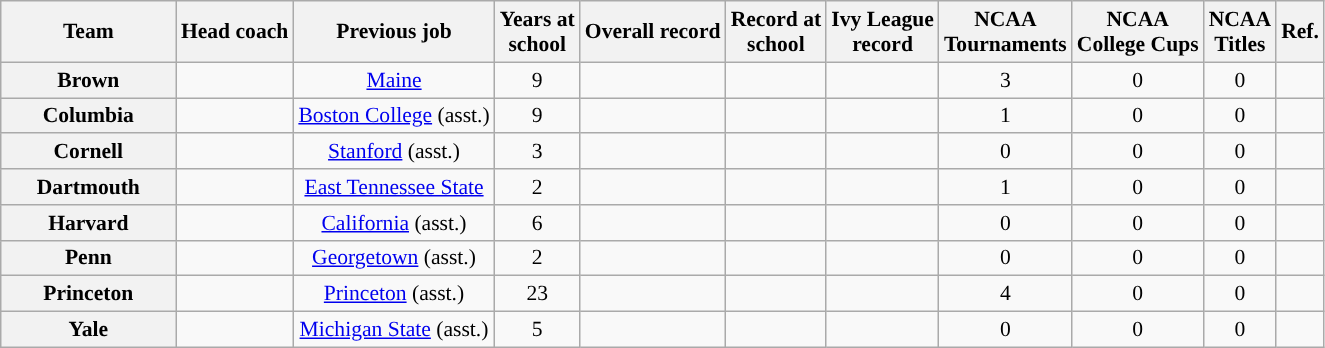<table class="wikitable sortable" style="text-align: center;font-size:90%;">
<tr>
<th width="110">Team</th>
<th>Head coach</th>
<th>Previous job</th>
<th>Years at<br>school</th>
<th>Overall record</th>
<th>Record at<br>school</th>
<th>Ivy League<br>record</th>
<th>NCAA<br>Tournaments</th>
<th>NCAA<br>College Cups</th>
<th>NCAA<br>Titles</th>
<th class="unsortable">Ref.</th>
</tr>
<tr>
<th>Brown</th>
<td></td>
<td><a href='#'>Maine</a></td>
<td>9</td>
<td></td>
<td></td>
<td></td>
<td>3</td>
<td>0</td>
<td>0</td>
<td></td>
</tr>
<tr>
<th>Columbia</th>
<td></td>
<td><a href='#'>Boston College</a> (asst.)</td>
<td>9</td>
<td></td>
<td></td>
<td></td>
<td>1</td>
<td>0</td>
<td>0</td>
<td></td>
</tr>
<tr>
<th>Cornell</th>
<td></td>
<td><a href='#'>Stanford</a> (asst.)</td>
<td>3</td>
<td></td>
<td></td>
<td></td>
<td>0</td>
<td>0</td>
<td>0</td>
<td></td>
</tr>
<tr>
<th>Dartmouth</th>
<td></td>
<td><a href='#'>East Tennessee State</a></td>
<td>2</td>
<td></td>
<td></td>
<td></td>
<td>1</td>
<td>0</td>
<td>0</td>
<td></td>
</tr>
<tr>
<th>Harvard</th>
<td></td>
<td><a href='#'>California</a> (asst.)</td>
<td>6</td>
<td></td>
<td></td>
<td></td>
<td>0</td>
<td>0</td>
<td>0</td>
<td></td>
</tr>
<tr>
<th>Penn</th>
<td></td>
<td><a href='#'>Georgetown</a> (asst.)</td>
<td>2</td>
<td></td>
<td></td>
<td></td>
<td>0</td>
<td>0</td>
<td>0</td>
<td></td>
</tr>
<tr>
<th>Princeton</th>
<td></td>
<td><a href='#'>Princeton</a> (asst.)</td>
<td>23</td>
<td></td>
<td></td>
<td></td>
<td>4</td>
<td>0</td>
<td>0</td>
<td></td>
</tr>
<tr>
<th>Yale</th>
<td></td>
<td><a href='#'>Michigan State</a> (asst.)</td>
<td>5</td>
<td></td>
<td></td>
<td></td>
<td>0</td>
<td>0</td>
<td>0</td>
<td></td>
</tr>
</table>
